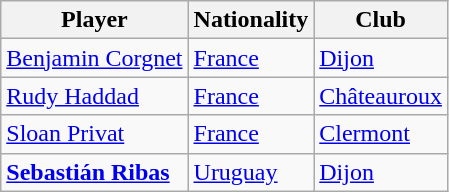<table class="wikitable">
<tr>
<th>Player</th>
<th>Nationality</th>
<th>Club</th>
</tr>
<tr>
<td><a href='#'>Benjamin Corgnet</a></td>
<td> <a href='#'>France</a></td>
<td><a href='#'>Dijon</a></td>
</tr>
<tr>
<td><a href='#'>Rudy Haddad</a></td>
<td> <a href='#'>France</a></td>
<td><a href='#'>Châteauroux</a></td>
</tr>
<tr>
<td><a href='#'>Sloan Privat</a></td>
<td> <a href='#'>France</a></td>
<td><a href='#'>Clermont</a></td>
</tr>
<tr>
<td><strong><a href='#'>Sebastián Ribas</a></strong></td>
<td> <a href='#'>Uruguay</a></td>
<td><a href='#'>Dijon</a></td>
</tr>
</table>
